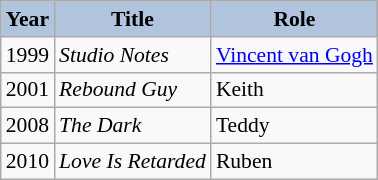<table class="wikitable" style="font-size:90%;">
<tr>
<th style="background:#B0C4DE;">Year</th>
<th style="background:#B0C4DE;">Title</th>
<th style="background:#B0C4DE;">Role</th>
</tr>
<tr>
<td>1999</td>
<td><em>Studio Notes</em></td>
<td><a href='#'>Vincent van Gogh</a></td>
</tr>
<tr>
<td>2001</td>
<td><em>Rebound Guy</em></td>
<td>Keith</td>
</tr>
<tr>
<td>2008</td>
<td><em>The Dark</em></td>
<td>Teddy</td>
</tr>
<tr>
<td>2010</td>
<td><em>Love Is Retarded</em></td>
<td>Ruben</td>
</tr>
</table>
